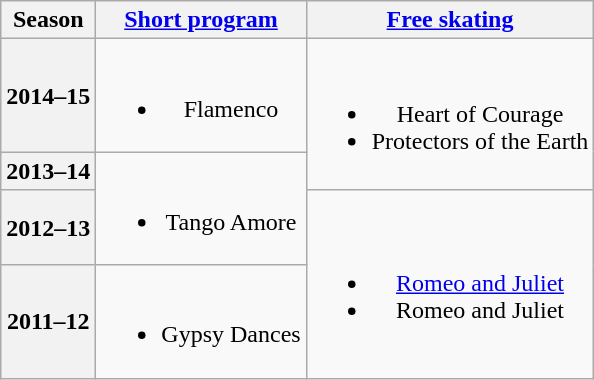<table class=wikitable style=text-align:center>
<tr>
<th>Season</th>
<th><a href='#'>Short program</a></th>
<th><a href='#'>Free skating</a></th>
</tr>
<tr>
<th>2014–15 <br> </th>
<td><br><ul><li>Flamenco <br></li></ul></td>
<td rowspan=2><br><ul><li>Heart of Courage <br></li><li>Protectors of the Earth <br></li></ul></td>
</tr>
<tr>
<th>2013–14 <br> </th>
<td rowspan=2><br><ul><li>Tango Amore <br></li></ul></td>
</tr>
<tr>
<th>2012–13 <br> </th>
<td rowspan=2><br><ul><li><a href='#'>Romeo and Juliet</a> <br></li><li>Romeo and Juliet <br></li></ul></td>
</tr>
<tr>
<th>2011–12 <br> </th>
<td><br><ul><li>Gypsy Dances</li></ul></td>
</tr>
</table>
